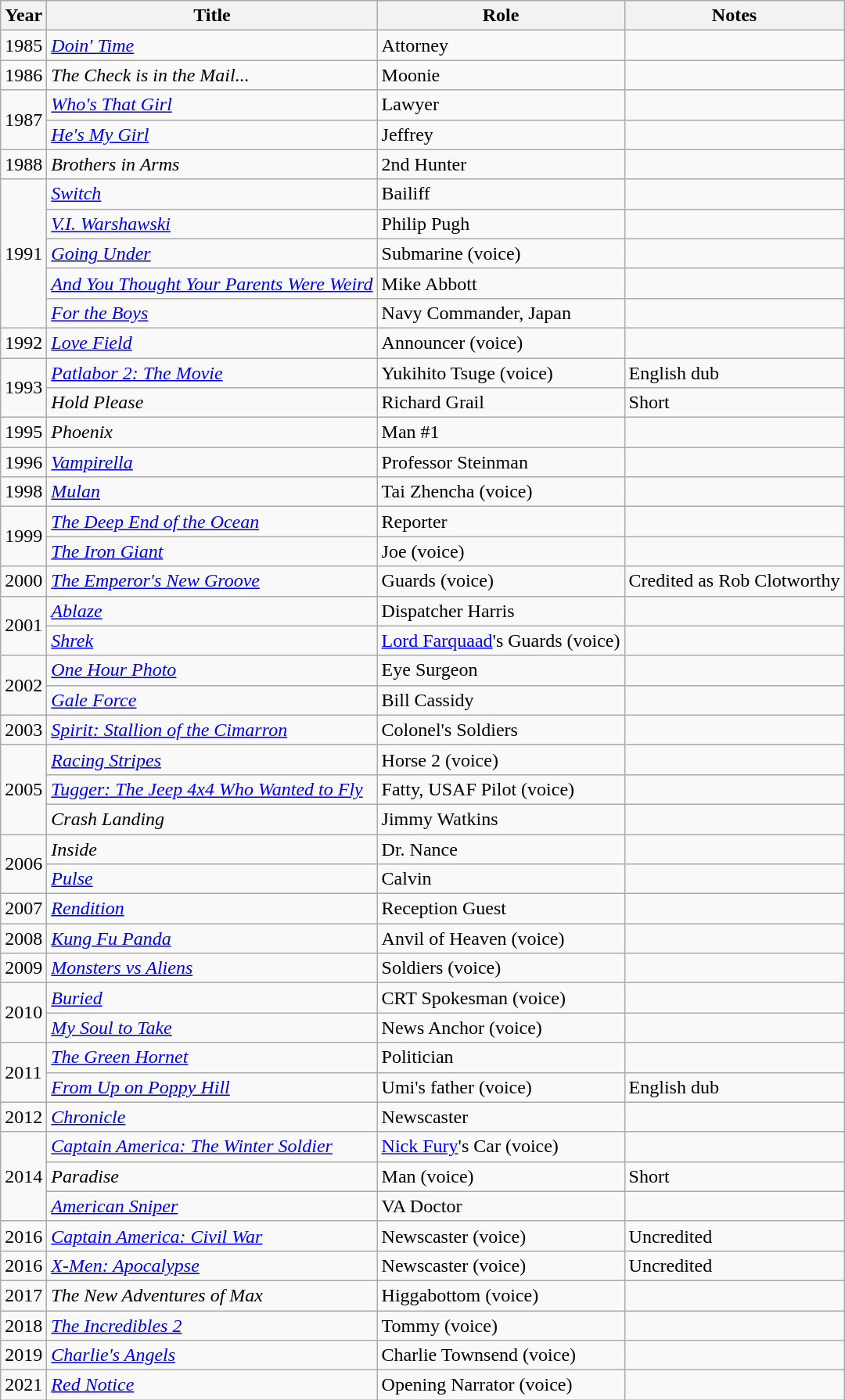<table class = "wikitable sortable">
<tr>
<th>Year</th>
<th>Title</th>
<th>Role</th>
<th>Notes</th>
</tr>
<tr>
<td>1985</td>
<td><em><a href='#'>Doin' Time</a></em></td>
<td>Attorney</td>
<td></td>
</tr>
<tr>
<td>1986</td>
<td><em>The Check is in the Mail...</em></td>
<td>Moonie</td>
<td></td>
</tr>
<tr>
<td rowspan=2>1987</td>
<td><em><a href='#'>Who's That Girl</a></em></td>
<td>Lawyer</td>
<td></td>
</tr>
<tr>
<td><em><a href='#'>He's My Girl</a></em></td>
<td>Jeffrey</td>
<td></td>
</tr>
<tr>
<td>1988</td>
<td><em>Brothers in Arms</em></td>
<td>2nd Hunter</td>
<td></td>
</tr>
<tr>
<td rowspan=5>1991</td>
<td><em><a href='#'>Switch</a></em></td>
<td>Bailiff</td>
<td></td>
</tr>
<tr>
<td><em><a href='#'>V.I. Warshawski</a></em></td>
<td>Philip Pugh</td>
<td></td>
</tr>
<tr>
<td><em><a href='#'>Going Under</a></em></td>
<td>Submarine (voice)</td>
<td></td>
</tr>
<tr>
<td><em><a href='#'>And You Thought Your Parents Were Weird</a></em></td>
<td>Mike Abbott</td>
<td></td>
</tr>
<tr>
<td><em><a href='#'>For the Boys</a></em></td>
<td>Navy Commander, Japan</td>
<td></td>
</tr>
<tr>
<td>1992</td>
<td><em><a href='#'>Love Field</a></em></td>
<td>Announcer (voice)</td>
<td></td>
</tr>
<tr>
<td rowspan="2">1993</td>
<td><em><a href='#'>Patlabor 2: The Movie</a></em></td>
<td>Yukihito Tsuge (voice)</td>
<td>English dub</td>
</tr>
<tr>
<td><em>Hold Please</em></td>
<td>Richard Grail</td>
<td>Short</td>
</tr>
<tr>
<td>1995</td>
<td><em>Phoenix</em></td>
<td>Man #1</td>
<td></td>
</tr>
<tr>
<td>1996</td>
<td><em><a href='#'>Vampirella</a></em></td>
<td>Professor Steinman</td>
<td></td>
</tr>
<tr>
<td>1998</td>
<td><em><a href='#'>Mulan</a></em></td>
<td>Tai Zhencha (voice)</td>
<td></td>
</tr>
<tr>
<td rowspan=2>1999</td>
<td><em><a href='#'>The Deep End of the Ocean</a></em></td>
<td>Reporter</td>
<td></td>
</tr>
<tr>
<td><em><a href='#'>The Iron Giant</a></em></td>
<td>Joe (voice)</td>
<td></td>
</tr>
<tr>
<td>2000</td>
<td><em><a href='#'>The Emperor's New Groove</a></em></td>
<td>Guards (voice)</td>
<td>Credited as Rob Clotworthy</td>
</tr>
<tr>
<td rowspan="2">2001</td>
<td><em><a href='#'>Ablaze</a></em></td>
<td>Dispatcher Harris</td>
<td></td>
</tr>
<tr>
<td><em><a href='#'>Shrek</a></em></td>
<td><a href='#'>Lord Farquaad</a>'s Guards (voice)</td>
<td></td>
</tr>
<tr>
<td rowspan="2">2002</td>
<td><em><a href='#'>One Hour Photo</a></em></td>
<td>Eye Surgeon</td>
<td></td>
</tr>
<tr>
<td><em><a href='#'>Gale Force</a></em></td>
<td>Bill Cassidy</td>
<td></td>
</tr>
<tr>
<td rowspan>2003</td>
<td><em><a href='#'>Spirit: Stallion of the Cimarron</a></em></td>
<td>Colonel's Soldiers</td>
<td></td>
</tr>
<tr>
<td rowspan="3">2005</td>
<td><em><a href='#'>Racing Stripes</a></em></td>
<td>Horse 2 (voice)</td>
<td></td>
</tr>
<tr>
<td><em><a href='#'>Tugger: The Jeep 4x4 Who Wanted to Fly</a></em></td>
<td>Fatty, USAF Pilot (voice)</td>
<td></td>
</tr>
<tr>
<td><em>Crash Landing</em></td>
<td>Jimmy Watkins</td>
<td></td>
</tr>
<tr>
<td rowspan=2>2006</td>
<td><em>Inside</em></td>
<td>Dr. Nance</td>
<td></td>
</tr>
<tr>
<td><em><a href='#'>Pulse</a></em></td>
<td>Calvin</td>
<td></td>
</tr>
<tr>
<td>2007</td>
<td><em><a href='#'>Rendition</a></em></td>
<td>Reception Guest</td>
<td></td>
</tr>
<tr>
<td>2008</td>
<td><em><a href='#'>Kung Fu Panda</a></em></td>
<td>Anvil of Heaven (voice)</td>
<td></td>
</tr>
<tr>
<td>2009</td>
<td><em><a href='#'>Monsters vs Aliens</a></em></td>
<td>Soldiers (voice)</td>
<td></td>
</tr>
<tr>
<td rowspan=2>2010</td>
<td><em><a href='#'>Buried</a></em></td>
<td>CRT Spokesman (voice)</td>
<td></td>
</tr>
<tr>
<td><em><a href='#'>My Soul to Take</a></em></td>
<td>News Anchor (voice)</td>
<td></td>
</tr>
<tr>
<td rowspan=2>2011</td>
<td><em><a href='#'>The Green Hornet</a></em></td>
<td>Politician</td>
<td></td>
</tr>
<tr>
<td><em><a href='#'>From Up on Poppy Hill</a></em></td>
<td>Umi's father (voice)</td>
<td>English dub</td>
</tr>
<tr>
<td>2012</td>
<td><em><a href='#'>Chronicle</a></em></td>
<td>Newscaster</td>
<td></td>
</tr>
<tr>
<td rowspan="3">2014</td>
<td><em><a href='#'>Captain America: The Winter Soldier</a></em></td>
<td><a href='#'>Nick Fury</a>'s Car (voice)</td>
<td></td>
</tr>
<tr>
<td><em>Paradise</em></td>
<td>Man (voice)</td>
<td>Short</td>
</tr>
<tr>
<td><em><a href='#'>American Sniper</a></em></td>
<td>VA Doctor</td>
<td></td>
</tr>
<tr>
<td>2016</td>
<td><em><a href='#'>Captain America: Civil War</a></em></td>
<td>Newscaster (voice)</td>
<td>Uncredited</td>
</tr>
<tr>
<td>2016</td>
<td><em><a href='#'>X-Men: Apocalypse</a></em></td>
<td>Newscaster (voice)</td>
<td>Uncredited</td>
</tr>
<tr>
<td>2017</td>
<td><em>The New Adventures of Max</em></td>
<td>Higgabottom (voice)</td>
<td></td>
</tr>
<tr>
<td>2018</td>
<td><em><a href='#'>The Incredibles 2</a></em></td>
<td>Tommy (voice)</td>
<td></td>
</tr>
<tr>
<td>2019</td>
<td><em><a href='#'>Charlie's Angels</a></em></td>
<td>Charlie Townsend (voice)</td>
<td></td>
</tr>
<tr>
<td>2021</td>
<td><a href='#'><em>Red Notice</em></a></td>
<td>Opening Narrator (voice)</td>
<td></td>
</tr>
</table>
